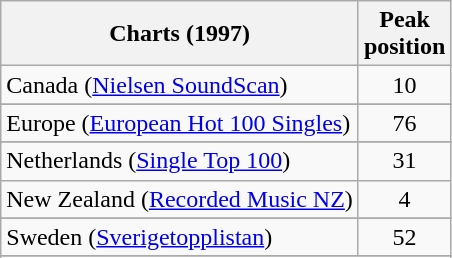<table class="wikitable sortable">
<tr>
<th align="left">Charts (1997)</th>
<th align="left">Peak<br>position</th>
</tr>
<tr>
<td>Canada (<a href='#'>Nielsen SoundScan</a>)</td>
<td align="center">10</td>
</tr>
<tr>
</tr>
<tr>
<td>Europe (<a href='#'>European Hot 100 Singles</a>)</td>
<td align="center">76</td>
</tr>
<tr>
</tr>
<tr>
</tr>
<tr>
<td>Netherlands (<a href='#'>Single Top 100</a>)</td>
<td align="center">31</td>
</tr>
<tr>
<td>New Zealand (<a href='#'>Recorded Music NZ</a>)</td>
<td align="center">4</td>
</tr>
<tr>
</tr>
<tr>
<td>Sweden (<a href='#'>Sverigetopplistan</a>)</td>
<td align="center">52</td>
</tr>
<tr>
</tr>
<tr>
</tr>
<tr>
</tr>
<tr>
</tr>
<tr>
</tr>
<tr>
</tr>
<tr>
</tr>
<tr>
</tr>
<tr>
</tr>
</table>
